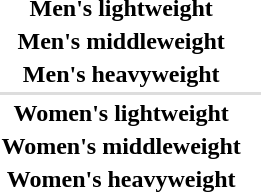<table>
<tr>
<th scope="row">Men's lightweight</th>
<td></td>
<td></td>
<td></td>
</tr>
<tr>
<th scope="row">Men's middleweight</th>
<td></td>
<td></td>
<td></td>
</tr>
<tr>
<th scope="row">Men's heavyweight</th>
<td></td>
<td></td>
<td></td>
</tr>
<tr bgcolor=#DDDDDD>
<td colspan=7></td>
</tr>
<tr>
<th scope="row">Women's lightweight</th>
<td></td>
<td></td>
<td></td>
</tr>
<tr>
<th scope="row">Women's middleweight</th>
<td></td>
<td></td>
<td></td>
</tr>
<tr>
<th scope="row">Women's heavyweight</th>
<td></td>
<td></td>
<td></td>
</tr>
</table>
